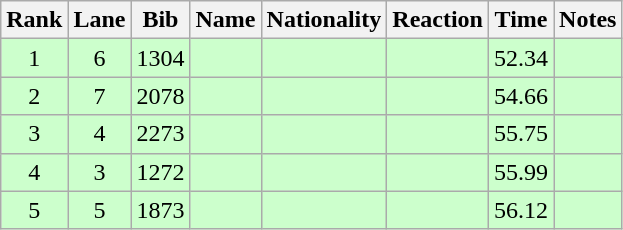<table class="wikitable sortable" style="text-align:center">
<tr>
<th>Rank</th>
<th>Lane</th>
<th>Bib</th>
<th>Name</th>
<th>Nationality</th>
<th>Reaction</th>
<th>Time</th>
<th>Notes</th>
</tr>
<tr bgcolor=ccffcc>
<td>1</td>
<td>6</td>
<td>1304</td>
<td align=left></td>
<td align=left></td>
<td></td>
<td>52.34</td>
<td><strong></strong></td>
</tr>
<tr bgcolor=ccffcc>
<td>2</td>
<td>7</td>
<td>2078</td>
<td align=left></td>
<td align=left></td>
<td></td>
<td>54.66</td>
<td><strong></strong></td>
</tr>
<tr bgcolor=ccffcc>
<td>3</td>
<td>4</td>
<td>2273</td>
<td align=left></td>
<td align=left></td>
<td></td>
<td>55.75</td>
<td><strong></strong></td>
</tr>
<tr bgcolor=ccffcc>
<td>4</td>
<td>3</td>
<td>1272</td>
<td align=left></td>
<td align=left></td>
<td></td>
<td>55.99</td>
<td><strong></strong></td>
</tr>
<tr bgcolor=ccffcc>
<td>5</td>
<td>5</td>
<td>1873</td>
<td align=left></td>
<td align=left></td>
<td></td>
<td>56.12</td>
<td><strong></strong></td>
</tr>
</table>
